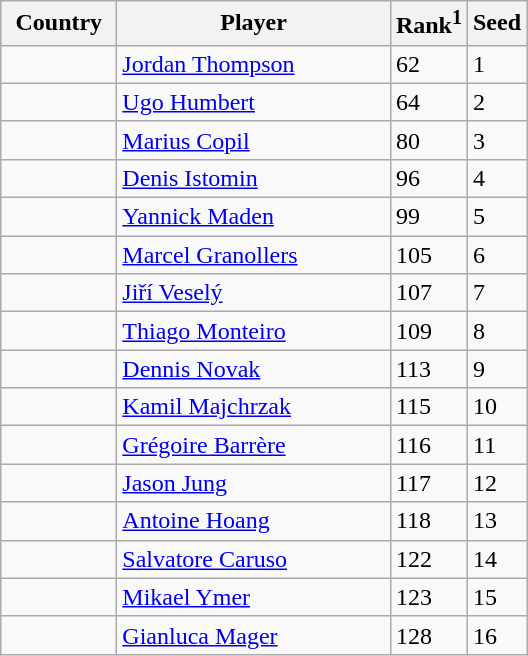<table class="wikitable" border="1">
<tr>
<th width="70">Country</th>
<th width="175">Player</th>
<th>Rank<sup>1</sup></th>
<th>Seed</th>
</tr>
<tr>
<td></td>
<td><a href='#'>Jordan Thompson</a></td>
<td>62</td>
<td>1</td>
</tr>
<tr>
<td></td>
<td><a href='#'>Ugo Humbert</a></td>
<td>64</td>
<td>2</td>
</tr>
<tr>
<td></td>
<td><a href='#'>Marius Copil</a></td>
<td>80</td>
<td>3</td>
</tr>
<tr>
<td></td>
<td><a href='#'>Denis Istomin</a></td>
<td>96</td>
<td>4</td>
</tr>
<tr>
<td></td>
<td><a href='#'>Yannick Maden</a></td>
<td>99</td>
<td>5</td>
</tr>
<tr>
<td></td>
<td><a href='#'>Marcel Granollers</a></td>
<td>105</td>
<td>6</td>
</tr>
<tr>
<td></td>
<td><a href='#'>Jiří Veselý</a></td>
<td>107</td>
<td>7</td>
</tr>
<tr>
<td></td>
<td><a href='#'>Thiago Monteiro</a></td>
<td>109</td>
<td>8</td>
</tr>
<tr>
<td></td>
<td><a href='#'>Dennis Novak</a></td>
<td>113</td>
<td>9</td>
</tr>
<tr>
<td></td>
<td><a href='#'>Kamil Majchrzak</a></td>
<td>115</td>
<td>10</td>
</tr>
<tr>
<td></td>
<td><a href='#'>Grégoire Barrère</a></td>
<td>116</td>
<td>11</td>
</tr>
<tr>
<td></td>
<td><a href='#'>Jason Jung</a></td>
<td>117</td>
<td>12</td>
</tr>
<tr>
<td></td>
<td><a href='#'>Antoine Hoang</a></td>
<td>118</td>
<td>13</td>
</tr>
<tr>
<td></td>
<td><a href='#'>Salvatore Caruso</a></td>
<td>122</td>
<td>14</td>
</tr>
<tr>
<td></td>
<td><a href='#'>Mikael Ymer</a></td>
<td>123</td>
<td>15</td>
</tr>
<tr>
<td></td>
<td><a href='#'>Gianluca Mager</a></td>
<td>128</td>
<td>16</td>
</tr>
</table>
